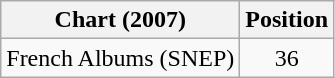<table class="wikitable">
<tr>
<th>Chart (2007)</th>
<th>Position</th>
</tr>
<tr>
<td>French Albums (SNEP)</td>
<td align="center">36</td>
</tr>
</table>
